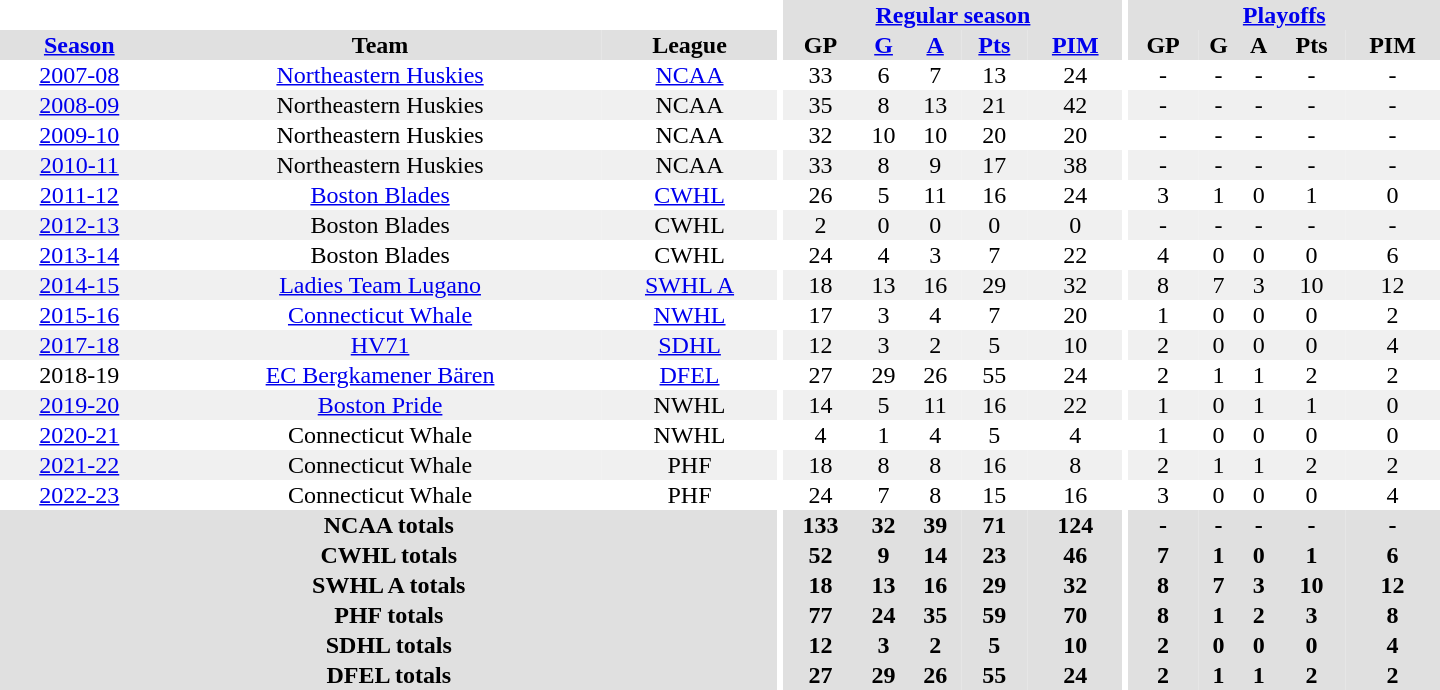<table border="0" cellpadding="1" cellspacing="0" style="text-align:center; width:60em">
<tr bgcolor="#e0e0e0">
<th colspan="3" bgcolor="#ffffff"></th>
<th rowspan="99" bgcolor="#ffffff"></th>
<th colspan="5"><a href='#'>Regular season</a></th>
<th rowspan="99" bgcolor="#ffffff"></th>
<th colspan="5"><a href='#'>Playoffs</a></th>
</tr>
<tr bgcolor="#e0e0e0">
<th><a href='#'>Season</a></th>
<th>Team</th>
<th>League</th>
<th>GP</th>
<th><a href='#'>G</a></th>
<th><a href='#'>A</a></th>
<th><a href='#'>Pts</a></th>
<th><a href='#'>PIM</a></th>
<th>GP</th>
<th>G</th>
<th>A</th>
<th>Pts</th>
<th>PIM</th>
</tr>
<tr>
<td><a href='#'>2007-08</a></td>
<td><a href='#'>Northeastern Huskies</a></td>
<td><a href='#'>NCAA</a></td>
<td>33</td>
<td>6</td>
<td>7</td>
<td>13</td>
<td>24</td>
<td>-</td>
<td>-</td>
<td>-</td>
<td>-</td>
<td>-</td>
</tr>
<tr bgcolor="#f0f0f0">
<td><a href='#'>2008-09</a></td>
<td>Northeastern Huskies</td>
<td>NCAA</td>
<td>35</td>
<td>8</td>
<td>13</td>
<td>21</td>
<td>42</td>
<td>-</td>
<td>-</td>
<td>-</td>
<td>-</td>
<td>-</td>
</tr>
<tr>
<td><a href='#'>2009-10</a></td>
<td>Northeastern Huskies</td>
<td>NCAA</td>
<td>32</td>
<td>10</td>
<td>10</td>
<td>20</td>
<td>20</td>
<td>-</td>
<td>-</td>
<td>-</td>
<td>-</td>
<td>-</td>
</tr>
<tr bgcolor="#f0f0f0">
<td><a href='#'>2010-11</a></td>
<td>Northeastern Huskies</td>
<td>NCAA</td>
<td>33</td>
<td>8</td>
<td>9</td>
<td>17</td>
<td>38</td>
<td>-</td>
<td>-</td>
<td>-</td>
<td>-</td>
<td>-</td>
</tr>
<tr>
<td><a href='#'>2011-12</a></td>
<td><a href='#'>Boston Blades</a></td>
<td><a href='#'>CWHL</a></td>
<td>26</td>
<td>5</td>
<td>11</td>
<td>16</td>
<td>24</td>
<td>3</td>
<td>1</td>
<td>0</td>
<td>1</td>
<td>0</td>
</tr>
<tr bgcolor="#f0f0f0">
<td><a href='#'>2012-13</a></td>
<td>Boston Blades</td>
<td>CWHL</td>
<td>2</td>
<td>0</td>
<td>0</td>
<td>0</td>
<td>0</td>
<td>-</td>
<td>-</td>
<td>-</td>
<td>-</td>
<td>-</td>
</tr>
<tr>
<td><a href='#'>2013-14</a></td>
<td>Boston Blades</td>
<td>CWHL</td>
<td>24</td>
<td>4</td>
<td>3</td>
<td>7</td>
<td>22</td>
<td>4</td>
<td>0</td>
<td>0</td>
<td>0</td>
<td>6</td>
</tr>
<tr bgcolor="#f0f0f0">
<td><a href='#'>2014-15</a></td>
<td><a href='#'>Ladies Team Lugano</a></td>
<td><a href='#'>SWHL A</a></td>
<td>18</td>
<td>13</td>
<td>16</td>
<td>29</td>
<td>32</td>
<td>8</td>
<td>7</td>
<td>3</td>
<td>10</td>
<td>12</td>
</tr>
<tr>
<td><a href='#'>2015-16</a></td>
<td><a href='#'>Connecticut Whale</a></td>
<td><a href='#'>NWHL</a></td>
<td>17</td>
<td>3</td>
<td>4</td>
<td>7</td>
<td>20</td>
<td>1</td>
<td>0</td>
<td>0</td>
<td>0</td>
<td>2</td>
</tr>
<tr bgcolor="#f0f0f0">
<td><a href='#'>2017-18</a></td>
<td><a href='#'>HV71</a></td>
<td><a href='#'>SDHL</a></td>
<td>12</td>
<td>3</td>
<td>2</td>
<td>5</td>
<td>10</td>
<td>2</td>
<td>0</td>
<td>0</td>
<td>0</td>
<td>4</td>
</tr>
<tr>
<td>2018-19</td>
<td><a href='#'>EC Bergkamener Bären</a></td>
<td><a href='#'>DFEL</a></td>
<td>27</td>
<td>29</td>
<td>26</td>
<td>55</td>
<td>24</td>
<td>2</td>
<td>1</td>
<td>1</td>
<td>2</td>
<td>2</td>
</tr>
<tr bgcolor="#f0f0f0">
<td><a href='#'>2019-20</a></td>
<td><a href='#'>Boston Pride</a></td>
<td>NWHL</td>
<td>14</td>
<td>5</td>
<td>11</td>
<td>16</td>
<td>22</td>
<td>1</td>
<td>0</td>
<td>1</td>
<td>1</td>
<td>0</td>
</tr>
<tr>
<td><a href='#'>2020-21</a></td>
<td>Connecticut Whale</td>
<td>NWHL</td>
<td>4</td>
<td>1</td>
<td>4</td>
<td>5</td>
<td>4</td>
<td>1</td>
<td>0</td>
<td>0</td>
<td>0</td>
<td>0</td>
</tr>
<tr bgcolor="#f0f0f0">
<td><a href='#'>2021-22</a></td>
<td>Connecticut Whale</td>
<td>PHF</td>
<td>18</td>
<td>8</td>
<td>8</td>
<td>16</td>
<td>8</td>
<td>2</td>
<td>1</td>
<td>1</td>
<td>2</td>
<td>2</td>
</tr>
<tr>
<td><a href='#'>2022-23</a></td>
<td>Connecticut Whale</td>
<td>PHF</td>
<td>24</td>
<td>7</td>
<td>8</td>
<td>15</td>
<td>16</td>
<td>3</td>
<td>0</td>
<td>0</td>
<td>0</td>
<td>4</td>
</tr>
<tr bgcolor="#e0e0e0">
<th colspan="3">NCAA totals</th>
<th>133</th>
<th>32</th>
<th>39</th>
<th>71</th>
<th>124</th>
<th>-</th>
<th>-</th>
<th>-</th>
<th>-</th>
<th>-</th>
</tr>
<tr bgcolor="#e0e0e0">
<th colspan="3">CWHL totals</th>
<th>52</th>
<th>9</th>
<th>14</th>
<th>23</th>
<th>46</th>
<th>7</th>
<th>1</th>
<th>0</th>
<th>1</th>
<th>6</th>
</tr>
<tr bgcolor="#e0e0e0">
<th colspan="3">SWHL A totals</th>
<th>18</th>
<th>13</th>
<th>16</th>
<th>29</th>
<th>32</th>
<th>8</th>
<th>7</th>
<th>3</th>
<th>10</th>
<th>12</th>
</tr>
<tr bgcolor="#e0e0e0">
<th colspan="3">PHF totals</th>
<th>77</th>
<th>24</th>
<th>35</th>
<th>59</th>
<th>70</th>
<th>8</th>
<th>1</th>
<th>2</th>
<th>3</th>
<th>8</th>
</tr>
<tr bgcolor="#e0e0e0">
<th colspan="3">SDHL totals</th>
<th>12</th>
<th>3</th>
<th>2</th>
<th>5</th>
<th>10</th>
<th>2</th>
<th>0</th>
<th>0</th>
<th>0</th>
<th>4</th>
</tr>
<tr bgcolor="#e0e0e0">
<th colspan="3">DFEL totals</th>
<th>27</th>
<th>29</th>
<th>26</th>
<th>55</th>
<th>24</th>
<th>2</th>
<th>1</th>
<th>1</th>
<th>2</th>
<th>2</th>
</tr>
</table>
